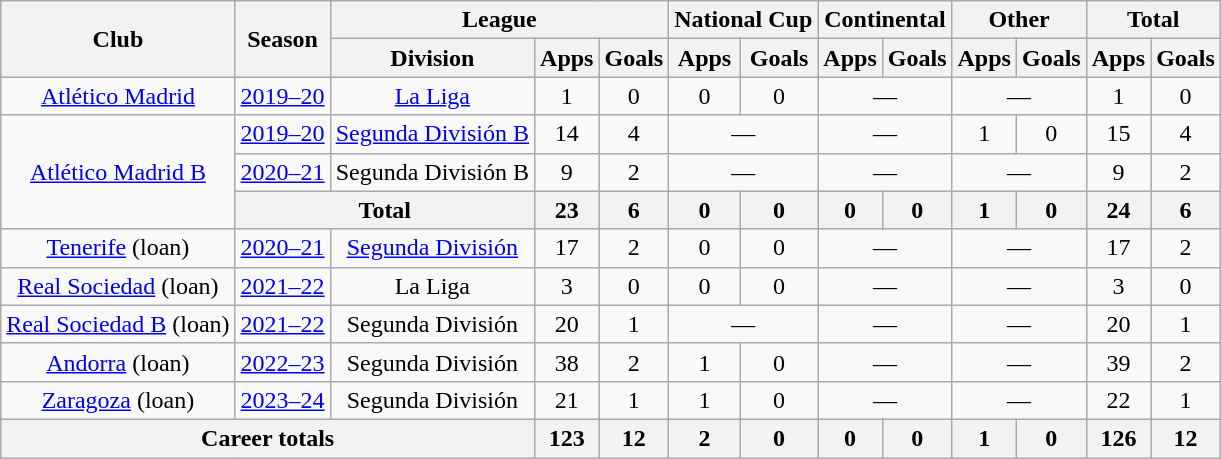<table class="wikitable" style="text-align:center">
<tr>
<th rowspan="2">Club</th>
<th rowspan="2">Season</th>
<th colspan="3">League</th>
<th colspan="2">National Cup</th>
<th colspan="2">Continental</th>
<th colspan="2">Other</th>
<th colspan="2">Total</th>
</tr>
<tr>
<th>Division</th>
<th>Apps</th>
<th>Goals</th>
<th>Apps</th>
<th>Goals</th>
<th>Apps</th>
<th>Goals</th>
<th>Apps</th>
<th>Goals</th>
<th>Apps</th>
<th>Goals</th>
</tr>
<tr>
<td><a href='#'>Atlético Madrid</a></td>
<td><a href='#'>2019–20</a></td>
<td><a href='#'>La Liga</a></td>
<td>1</td>
<td>0</td>
<td>0</td>
<td>0</td>
<td colspan="2">—</td>
<td colspan="2">—</td>
<td>1</td>
<td>0</td>
</tr>
<tr>
<td rowspan="3"><a href='#'>Atlético Madrid B</a></td>
<td><a href='#'>2019–20</a></td>
<td><a href='#'>Segunda División B</a></td>
<td>14</td>
<td>4</td>
<td colspan="2">—</td>
<td colspan="2">—</td>
<td>1</td>
<td>0</td>
<td>15</td>
<td>4</td>
</tr>
<tr>
<td><a href='#'>2020–21</a></td>
<td>Segunda División B</td>
<td>9</td>
<td>2</td>
<td colspan="2">—</td>
<td colspan="2">—</td>
<td colspan="2">—</td>
<td>9</td>
<td>2</td>
</tr>
<tr>
<th colspan="2">Total</th>
<th>23</th>
<th>6</th>
<th>0</th>
<th>0</th>
<th>0</th>
<th>0</th>
<th>1</th>
<th>0</th>
<th>24</th>
<th>6</th>
</tr>
<tr>
<td><a href='#'>Tenerife</a> (loan)</td>
<td><a href='#'>2020–21</a></td>
<td><a href='#'>Segunda División</a></td>
<td>17</td>
<td>2</td>
<td>0</td>
<td>0</td>
<td colspan="2">—</td>
<td colspan="2">—</td>
<td>17</td>
<td>2</td>
</tr>
<tr>
<td><a href='#'>Real Sociedad</a> (loan)</td>
<td><a href='#'>2021–22</a></td>
<td>La Liga</td>
<td>3</td>
<td>0</td>
<td>0</td>
<td>0</td>
<td colspan="2">—</td>
<td colspan="2">—</td>
<td>3</td>
<td>0</td>
</tr>
<tr>
<td><a href='#'>Real Sociedad B</a> (loan)</td>
<td><a href='#'>2021–22</a></td>
<td>Segunda División</td>
<td>20</td>
<td>1</td>
<td colspan="2">—</td>
<td colspan="2">—</td>
<td colspan="2">—</td>
<td>20</td>
<td>1</td>
</tr>
<tr>
<td><a href='#'>Andorra</a> (loan)</td>
<td><a href='#'>2022–23</a></td>
<td>Segunda División</td>
<td>38</td>
<td>2</td>
<td>1</td>
<td>0</td>
<td colspan="2">—</td>
<td colspan="2">—</td>
<td>39</td>
<td>2</td>
</tr>
<tr>
<td><a href='#'>Zaragoza</a> (loan)</td>
<td><a href='#'>2023–24</a></td>
<td>Segunda División</td>
<td>21</td>
<td>1</td>
<td>1</td>
<td>0</td>
<td colspan="2">—</td>
<td colspan="2">—</td>
<td>22</td>
<td>1</td>
</tr>
<tr>
<th colspan="3">Career totals</th>
<th>123</th>
<th>12</th>
<th>2</th>
<th>0</th>
<th>0</th>
<th>0</th>
<th>1</th>
<th>0</th>
<th>126</th>
<th>12</th>
</tr>
</table>
